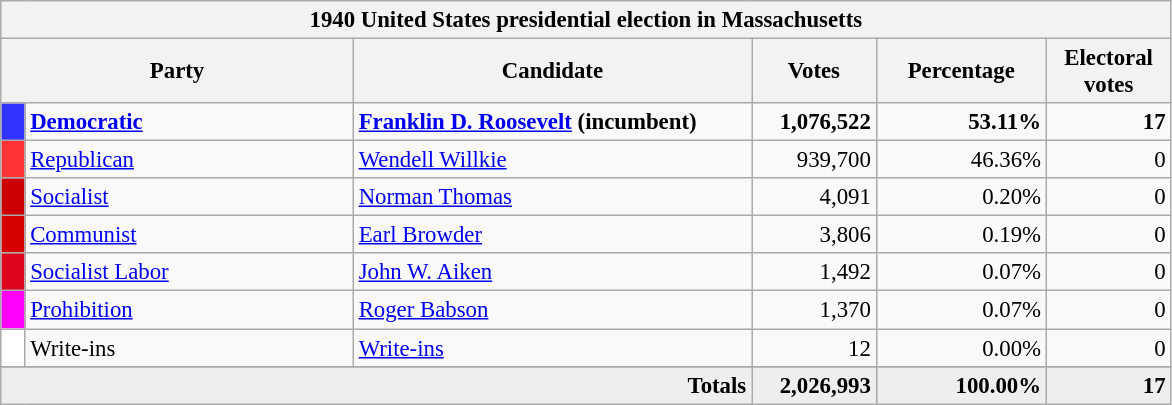<table class="wikitable" style="font-size: 95%;">
<tr>
<th colspan="6">1940 United States presidential election in Massachusetts</th>
</tr>
<tr>
<th colspan="2" style="width: 15em">Party</th>
<th style="width: 17em">Candidate</th>
<th style="width: 5em">Votes</th>
<th style="width: 7em">Percentage</th>
<th style="width: 5em">Electoral votes</th>
</tr>
<tr>
<th style="background-color:#3333FF; width: 3px"></th>
<td style="width: 130px"><strong><a href='#'>Democratic</a></strong></td>
<td><strong><a href='#'>Franklin D. Roosevelt</a> (incumbent)</strong></td>
<td align="right"><strong>1,076,522</strong></td>
<td align="right"><strong>53.11%</strong></td>
<td align="right"><strong>17</strong></td>
</tr>
<tr>
<th style="background-color:#FF3333; width: 3px"></th>
<td style="width: 130px"><a href='#'>Republican</a></td>
<td><a href='#'>Wendell Willkie</a></td>
<td align="right">939,700</td>
<td align="right">46.36%</td>
<td align="right">0</td>
</tr>
<tr>
<th style="background-color:#CC0000; width: 3px"></th>
<td style="width: 130px"><a href='#'>Socialist</a></td>
<td><a href='#'>Norman Thomas</a></td>
<td align="right">4,091</td>
<td align="right">0.20%</td>
<td align="right">0</td>
</tr>
<tr>
<th style="background-color:#D50000; width: 3px"></th>
<td style="width: 130px"><a href='#'>Communist</a></td>
<td><a href='#'>Earl Browder</a></td>
<td align="right">3,806</td>
<td align="right">0.19%</td>
<td align="right">0</td>
</tr>
<tr>
<th style="background-color:#DD051D; width: 3px"></th>
<td style="width: 130px"><a href='#'>Socialist Labor</a></td>
<td><a href='#'>John W. Aiken</a></td>
<td align="right">1,492</td>
<td align="right">0.07%</td>
<td align="right">0</td>
</tr>
<tr>
<th style="background-color:#FF00FF; width: 3px"></th>
<td style="width: 130px"><a href='#'>Prohibition</a></td>
<td><a href='#'>Roger Babson</a></td>
<td align="right">1,370</td>
<td align="right">0.07%</td>
<td align="right">0</td>
</tr>
<tr>
<th style="background-color:#FFFFFF; width: 3px"></th>
<td style="width: 130px">Write-ins</td>
<td><a href='#'>Write-ins</a></td>
<td align="right">12</td>
<td align="right">0.00%</td>
<td align="right">0</td>
</tr>
<tr>
</tr>
<tr bgcolor="#EEEEEE">
<td colspan="3" align="right"><strong>Totals</strong></td>
<td align="right"><strong>2,026,993</strong></td>
<td align="right"><strong>100.00%</strong></td>
<td align="right"><strong>17</strong></td>
</tr>
</table>
